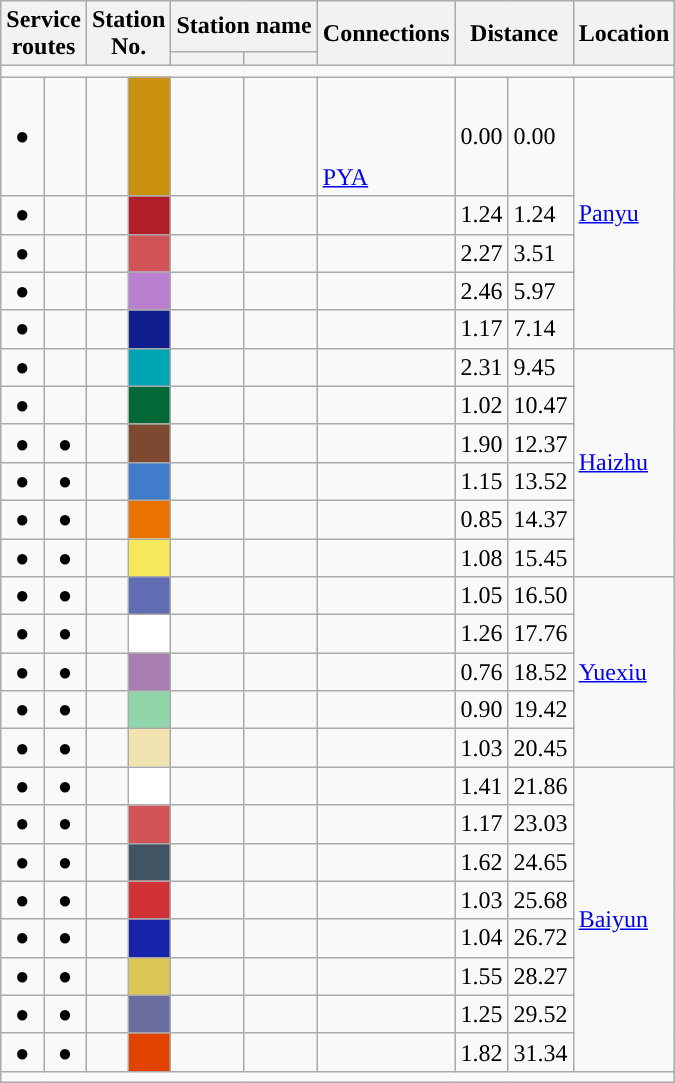<table class="wikitable">
<tr>
<th rowspan="2" colspan = "2">Service<br>routes</th>
<th rowspan="2" colspan="2">Station<br>No.</th>
<th colspan="2">Station name</th>
<th rowspan="2">Connections</th>
<th colspan="2" rowspan="2">Distance<br></th>
<th rowspan="2">Location</th>
</tr>
<tr>
<th></th>
<th></th>
</tr>
<tr style="background:#">
<td colspan = "10"></td>
</tr>
<tr>
<td align="center">●</td>
<td align="center"></td>
<td></td>
<td style="background:#c9910d"></td>
<td></td>
<td></td>
<td>   <br>  <br>  <br> <a href='#'>PYA</a>  </td>
<td>0.00</td>
<td>0.00</td>
<td rowspan=5><a href='#'>Panyu</a></td>
</tr>
<tr>
<td align="center">●</td>
<td align="center"></td>
<td></td>
<td style="background:#b21e27"></td>
<td></td>
<td></td>
<td> </td>
<td>1.24</td>
<td>1.24</td>
</tr>
<tr>
<td align="center">●</td>
<td align="center"></td>
<td></td>
<td style="background:#d15458"></td>
<td></td>
<td></td>
<td></td>
<td>2.27</td>
<td>3.51</td>
</tr>
<tr>
<td align="center">●</td>
<td align="center"></td>
<td></td>
<td style="background:#ba80d0"></td>
<td></td>
<td></td>
<td></td>
<td>2.46</td>
<td>5.97</td>
</tr>
<tr>
<td align="center">●</td>
<td align="center"></td>
<td></td>
<td style="background:#101e8e"></td>
<td></td>
<td></td>
<td></td>
<td>1.17</td>
<td>7.14</td>
</tr>
<tr>
<td align="center">●</td>
<td align="center"></td>
<td></td>
<td style="background:#00a5b5"></td>
<td></td>
<td></td>
<td> </td>
<td>2.31</td>
<td>9.45</td>
<td rowspan=6><a href='#'>Haizhu</a></td>
</tr>
<tr>
<td align="center">●</td>
<td align="center"></td>
<td></td>
<td style="background:#016836"></td>
<td></td>
<td></td>
<td> </td>
<td>1.02</td>
<td>10.47</td>
</tr>
<tr>
<td align="center">●</td>
<td align="center">●</td>
<td></td>
<td style="background:#7d4930"></td>
<td></td>
<td></td>
<td> </td>
<td>1.90</td>
<td>12.37</td>
</tr>
<tr>
<td align="center">●</td>
<td align="center">●</td>
<td></td>
<td style="background:#407cc9"></td>
<td></td>
<td></td>
<td> </td>
<td>1.15</td>
<td>13.52</td>
</tr>
<tr>
<td align="center">●</td>
<td align="center">●</td>
<td></td>
<td style="background:#e97200"></td>
<td></td>
<td></td>
<td></td>
<td>0.85</td>
<td>14.37</td>
</tr>
<tr>
<td align="center">●</td>
<td align="center">●</td>
<td></td>
<td style="background:#f5e85b"></td>
<td></td>
<td></td>
<td></td>
<td>1.08</td>
<td>15.45</td>
</tr>
<tr>
<td align="center">●</td>
<td align="center">●</td>
<td></td>
<td style="background:#606db2"></td>
<td></td>
<td></td>
<td> </td>
<td>1.05</td>
<td>16.50</td>
<td rowspan=5><a href='#'>Yuexiu</a></td>
</tr>
<tr>
<td align="center">●</td>
<td align="center">●</td>
<td></td>
<td style="background:#ffffff"></td>
<td></td>
<td></td>
<td> </td>
<td>1.26</td>
<td>17.76</td>
</tr>
<tr>
<td align="center">●</td>
<td align="center">●</td>
<td></td>
<td style="background:#a87eb1"></td>
<td></td>
<td></td>
<td> </td>
<td>0.76</td>
<td>18.52</td>
</tr>
<tr>
<td align="center">●</td>
<td align="center">●</td>
<td></td>
<td style="background:#91d5ab"></td>
<td></td>
<td></td>
<td></td>
<td>0.90</td>
<td>19.42</td>
</tr>
<tr>
<td align="center">●</td>
<td align="center">●</td>
<td></td>
<td style="background:#f2e4b1"></td>
<td></td>
<td></td>
<td>     <br> </td>
<td>1.03</td>
<td>20.45</td>
</tr>
<tr>
<td align="center">●</td>
<td align="center">●</td>
<td></td>
<td style="background:#ffffff"></td>
<td></td>
<td></td>
<td></td>
<td>1.41</td>
<td>21.86</td>
<td rowspan=8><a href='#'>Baiyun</a></td>
</tr>
<tr>
<td align="center">●</td>
<td align="center">●</td>
<td></td>
<td style="background:#d15458"></td>
<td></td>
<td></td>
<td></td>
<td>1.17</td>
<td>23.03</td>
</tr>
<tr>
<td align="center">●</td>
<td align="center">●</td>
<td></td>
<td style="background:#425363"></td>
<td></td>
<td></td>
<td></td>
<td>1.62</td>
<td>24.65</td>
</tr>
<tr>
<td align="center">●</td>
<td align="center">●</td>
<td></td>
<td style="background:#d03238"></td>
<td></td>
<td></td>
<td> </td>
<td>1.03</td>
<td>25.68</td>
</tr>
<tr>
<td align="center">●</td>
<td align="center">●</td>
<td></td>
<td style="background:#1724a9"></td>
<td></td>
<td></td>
<td></td>
<td>1.04</td>
<td>26.72</td>
</tr>
<tr>
<td align="center">●</td>
<td align="center">●</td>
<td></td>
<td style="background:#dbc554"></td>
<td></td>
<td></td>
<td></td>
<td>1.55</td>
<td>28.27</td>
</tr>
<tr>
<td align="center">●</td>
<td align="center">●</td>
<td></td>
<td style="background:#696d9f"></td>
<td></td>
<td></td>
<td></td>
<td>1.25</td>
<td>29.52</td>
</tr>
<tr>
<td align="center">●</td>
<td align="center">●</td>
<td></td>
<td style="background:#e24301"></td>
<td></td>
<td></td>
<td>   </td>
<td>1.82</td>
<td>31.34</td>
</tr>
<tr style="background:#">
<td colspan = "10"></td>
</tr>
</table>
